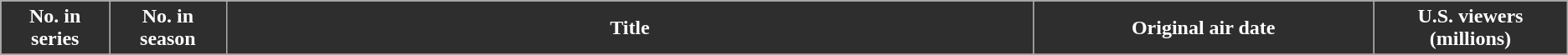<table class="wikitable plainrowheaders">
<tr>
<th style="background:#2e2e2e; color:#fff; width:1%;">No. in<br>series</th>
<th style="background:#2e2e2e; color:#fff; width:1%;">No. in<br>season</th>
<th style="background:#2e2e2e; color:#fff; width:12%;">Title</th>
<th style="background:#2e2e2e; color:#fff; width:5%;">Original air date</th>
<th style="background:#2e2e2e; color:#fff; width:2%;">U.S. viewers<br>(millions)</th>
</tr>
<tr style="background:#fff;"|>
</tr>
</table>
